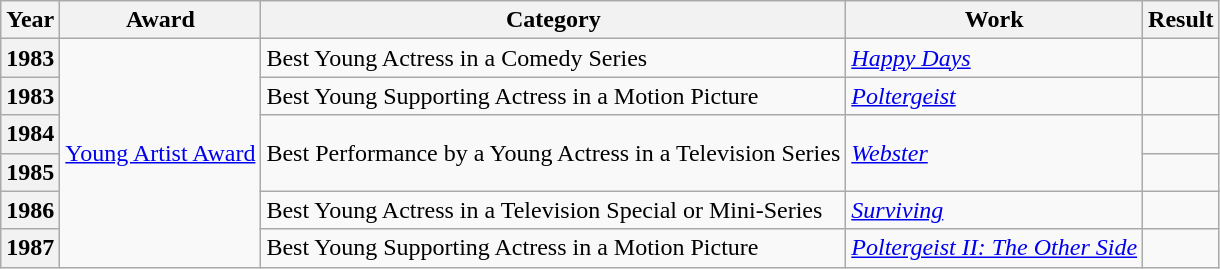<table class="wikitable sortable plainrowheaders">
<tr>
<th>Year</th>
<th>Award</th>
<th>Category</th>
<th>Work</th>
<th>Result</th>
</tr>
<tr>
<th scope="row">1983</th>
<td rowspan="6"><a href='#'>Young Artist Award</a></td>
<td>Best Young Actress in a Comedy Series</td>
<td><em><a href='#'>Happy Days</a></em></td>
<td></td>
</tr>
<tr>
<th scope="row">1983</th>
<td>Best Young Supporting Actress in a Motion Picture</td>
<td><a href='#'><em>Poltergeist</em></a></td>
<td></td>
</tr>
<tr>
<th scope="row">1984</th>
<td rowspan="2">Best Performance by a Young Actress in a Television Series</td>
<td rowspan="2"><a href='#'><em>Webster</em></a></td>
<td></td>
</tr>
<tr>
<th scope="row">1985</th>
<td></td>
</tr>
<tr>
<th scope="row">1986</th>
<td>Best Young Actress in a Television Special or Mini-Series</td>
<td><a href='#'><em>Surviving</em></a></td>
<td></td>
</tr>
<tr>
<th scope="row">1987</th>
<td>Best Young Supporting Actress in a Motion Picture</td>
<td><em><a href='#'>Poltergeist II: The Other Side</a></em></td>
<td></td>
</tr>
</table>
